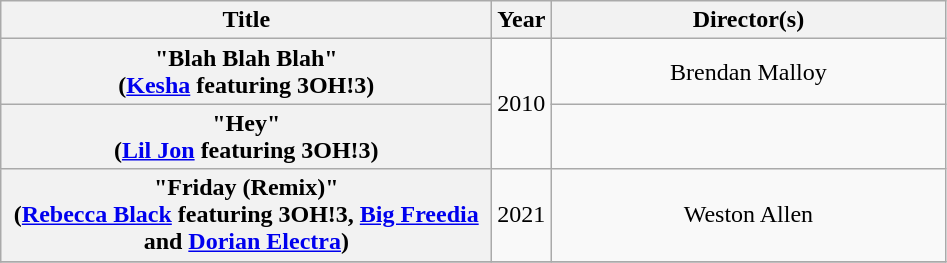<table class="wikitable plainrowheaders" style="text-align:center;">
<tr>
<th scope="col" style="width:20em;">Title</th>
<th scope="col">Year</th>
<th scope="col" style="width:16em;">Director(s)</th>
</tr>
<tr>
<th scope="row">"Blah Blah Blah" <br><span>(<a href='#'>Kesha</a> featuring 3OH!3)</span></th>
<td rowspan="2">2010</td>
<td>Brendan Malloy</td>
</tr>
<tr>
<th scope="row">"Hey" <br><span>(<a href='#'>Lil Jon</a> featuring 3OH!3)</span></th>
<td></td>
</tr>
<tr>
<th scope="row">"Friday (Remix)"<br><span>(<a href='#'>Rebecca Black</a> featuring 3OH!3, <a href='#'>Big Freedia</a> and <a href='#'>Dorian Electra</a>)</span></th>
<td>2021</td>
<td>Weston Allen</td>
</tr>
<tr>
</tr>
</table>
